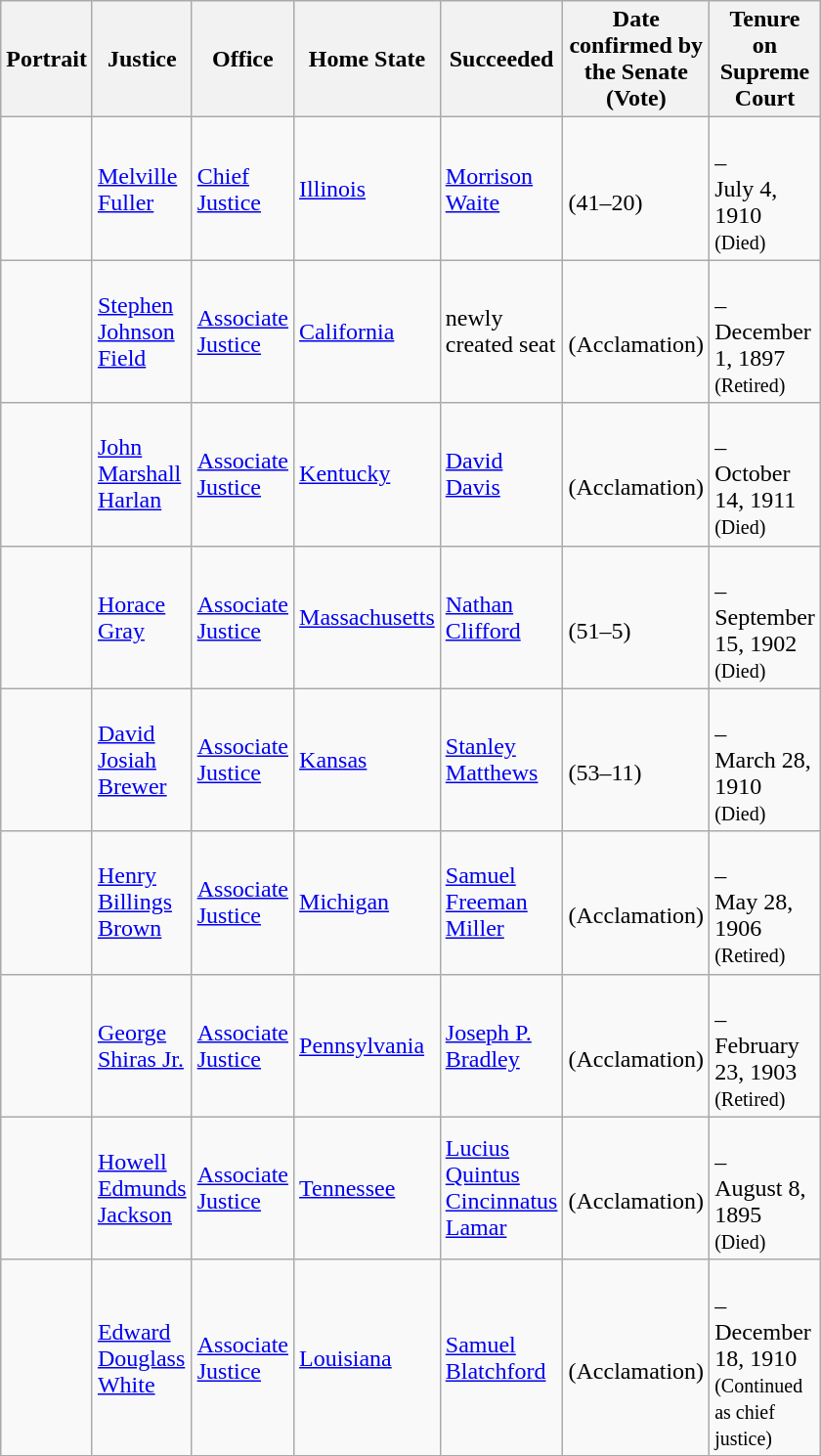<table class="wikitable sortable">
<tr>
<th scope="col" style="width: 10px;">Portrait</th>
<th scope="col" style="width: 10px;">Justice</th>
<th scope="col" style="width: 10px;">Office</th>
<th scope="col" style="width: 10px;">Home State</th>
<th scope="col" style="width: 10px;">Succeeded</th>
<th scope="col" style="width: 10px;">Date confirmed by the Senate<br>(Vote)</th>
<th scope="col" style="width: 10px;">Tenure on Supreme Court</th>
</tr>
<tr>
<td></td>
<td><a href='#'>Melville Fuller</a></td>
<td><a href='#'>Chief Justice</a></td>
<td><a href='#'>Illinois</a></td>
<td><a href='#'>Morrison Waite</a></td>
<td><br>(41–20)</td>
<td><br>–<br>July 4, 1910<br><small>(Died)</small></td>
</tr>
<tr>
<td></td>
<td><a href='#'>Stephen Johnson Field</a></td>
<td><a href='#'>Associate Justice</a></td>
<td><a href='#'>California</a></td>
<td>newly created seat</td>
<td><br>(Acclamation)</td>
<td><br>–<br>December 1, 1897<br><small>(Retired)</small></td>
</tr>
<tr>
<td></td>
<td><a href='#'>John Marshall Harlan</a></td>
<td><a href='#'>Associate Justice</a></td>
<td><a href='#'>Kentucky</a></td>
<td><a href='#'>David Davis</a></td>
<td><br>(Acclamation)</td>
<td><br>–<br>October 14, 1911<br><small>(Died)</small></td>
</tr>
<tr>
<td></td>
<td><a href='#'>Horace Gray</a></td>
<td><a href='#'>Associate Justice</a></td>
<td><a href='#'>Massachusetts</a></td>
<td><a href='#'>Nathan Clifford</a></td>
<td><br>(51–5)</td>
<td><br>–<br>September 15, 1902<br><small>(Died)</small></td>
</tr>
<tr>
<td></td>
<td><a href='#'>David Josiah Brewer</a></td>
<td><a href='#'>Associate Justice</a></td>
<td><a href='#'>Kansas</a></td>
<td><a href='#'>Stanley Matthews</a></td>
<td><br>(53–11)</td>
<td><br>–<br>March 28, 1910<br><small>(Died)</small></td>
</tr>
<tr>
<td></td>
<td><a href='#'>Henry Billings Brown</a></td>
<td><a href='#'>Associate Justice</a></td>
<td><a href='#'>Michigan</a></td>
<td><a href='#'>Samuel Freeman Miller</a></td>
<td><br>(Acclamation)</td>
<td><br>–<br>May 28, 1906<br><small>(Retired)</small></td>
</tr>
<tr>
<td></td>
<td><a href='#'>George Shiras Jr.</a></td>
<td><a href='#'>Associate Justice</a></td>
<td><a href='#'>Pennsylvania</a></td>
<td><a href='#'>Joseph P. Bradley</a></td>
<td><br>(Acclamation)</td>
<td><br>–<br>February 23, 1903<br><small>(Retired)</small></td>
</tr>
<tr>
<td></td>
<td><a href='#'>Howell Edmunds Jackson</a></td>
<td><a href='#'>Associate Justice</a></td>
<td><a href='#'>Tennessee</a></td>
<td><a href='#'>Lucius Quintus Cincinnatus Lamar</a></td>
<td><br>(Acclamation)</td>
<td><br>–<br>August 8, 1895<br><small>(Died)</small></td>
</tr>
<tr>
<td></td>
<td><a href='#'>Edward Douglass White</a></td>
<td><a href='#'>Associate Justice</a></td>
<td><a href='#'>Louisiana</a></td>
<td><a href='#'>Samuel Blatchford</a></td>
<td><br>(Acclamation)</td>
<td><br>–<br>December 18, 1910<br><small><span>(Continued as chief justice)</span></small></td>
</tr>
</table>
